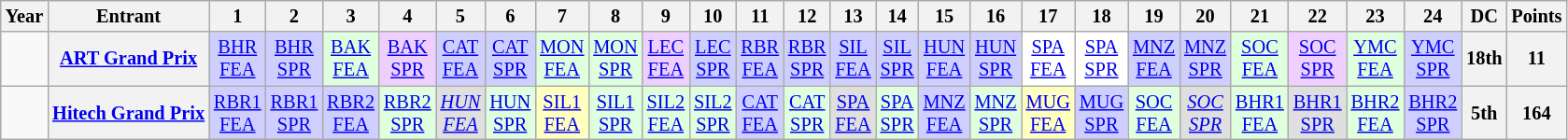<table class="wikitable" style="text-align:center; font-size:85%">
<tr>
<th>Year</th>
<th>Entrant</th>
<th>1</th>
<th>2</th>
<th>3</th>
<th>4</th>
<th>5</th>
<th>6</th>
<th>7</th>
<th>8</th>
<th>9</th>
<th>10</th>
<th>11</th>
<th>12</th>
<th>13</th>
<th>14</th>
<th>15</th>
<th>16</th>
<th>17</th>
<th>18</th>
<th>19</th>
<th>20</th>
<th>21</th>
<th>22</th>
<th>23</th>
<th>24</th>
<th>DC</th>
<th>Points</th>
</tr>
<tr>
<td></td>
<th nowrap><a href='#'>ART Grand Prix</a></th>
<td style="background:#CFCFFF;"><a href='#'>BHR<br>FEA</a><br></td>
<td style="background:#CFCFFF;"><a href='#'>BHR<br>SPR</a><br></td>
<td style="background:#DFFFDF;"><a href='#'>BAK<br>FEA</a><br></td>
<td style="background:#EFCFFF;"><a href='#'>BAK<br>SPR</a><br></td>
<td style="background:#CFCFFF;"><a href='#'>CAT<br>FEA</a><br></td>
<td style="background:#CFCFFF;"><a href='#'>CAT<br>SPR</a><br></td>
<td style="background:#DFFFDF;"><a href='#'>MON<br>FEA</a><br></td>
<td style="background:#DFFFDF;"><a href='#'>MON<br>SPR</a><br></td>
<td style="background:#EFCFFF;"><a href='#'>LEC<br>FEA</a><br></td>
<td style="background:#CFCFFF;"><a href='#'>LEC<br>SPR</a><br></td>
<td style="background:#CFCFFF;"><a href='#'>RBR<br>FEA</a><br></td>
<td style="background:#CFCFFF;"><a href='#'>RBR<br>SPR</a><br></td>
<td style="background:#CFCFFF;"><a href='#'>SIL<br>FEA</a><br></td>
<td style="background:#CFCFFF;"><a href='#'>SIL<br>SPR</a><br></td>
<td style="background:#CFCFFF;"><a href='#'>HUN<br>FEA</a><br></td>
<td style="background:#CFCFFF;"><a href='#'>HUN<br>SPR</a><br></td>
<td style="background:#FFFFFF;"><a href='#'>SPA<br>FEA</a><br></td>
<td style="background:#FFFFFF;"><a href='#'>SPA<br>SPR</a><br></td>
<td style="background:#CFCFFF;"><a href='#'>MNZ<br>FEA</a><br></td>
<td style="background:#CFCFFF;"><a href='#'>MNZ<br>SPR</a><br></td>
<td style="background:#DFFFDF;"><a href='#'>SOC<br>FEA</a><br></td>
<td style="background:#EFCFFF;"><a href='#'>SOC<br>SPR</a><br></td>
<td style="background:#DFFFDF;"><a href='#'>YMC<br>FEA</a><br></td>
<td style="background:#CFCFFF;"><a href='#'>YMC<br>SPR</a><br></td>
<th>18th</th>
<th>11</th>
</tr>
<tr>
<td></td>
<th nowrap><a href='#'>Hitech Grand Prix</a></th>
<td style="background:#CFCFFF;"><a href='#'>RBR1<br>FEA</a><br></td>
<td style="background:#CFCFFF;"><a href='#'>RBR1<br>SPR</a><br></td>
<td style="background:#CFCFFF;"><a href='#'>RBR2<br>FEA</a><br></td>
<td style="background:#DFFFDF;"><a href='#'>RBR2<br>SPR</a><br></td>
<td style="background:#DFDFDF;"><em><a href='#'>HUN<br>FEA</a></em><br></td>
<td style="background:#DFFFDF;"><a href='#'>HUN<br>SPR</a><br></td>
<td style="background:#FFFFBF;"><a href='#'>SIL1<br>FEA</a><br></td>
<td style="background:#DFFFDF;"><a href='#'>SIL1<br>SPR</a><br></td>
<td style="background:#DFFFDF;"><a href='#'>SIL2<br>FEA</a><br></td>
<td style="background:#DFFFDF;"><a href='#'>SIL2<br>SPR</a><br></td>
<td style="background:#CFCFFF;"><a href='#'>CAT<br>FEA</a><br></td>
<td style="background:#DFFFDF;"><a href='#'>CAT<br>SPR</a><br></td>
<td style="background:#DFDFDF;"><a href='#'>SPA<br>FEA</a><br></td>
<td style="background:#DFFFDF;"><a href='#'>SPA<br>SPR</a><br></td>
<td style="background:#CFCFFF;"><a href='#'>MNZ<br>FEA</a><br></td>
<td style="background:#DFFFDF;"><a href='#'>MNZ<br>SPR</a><br></td>
<td style="background:#FFFFBF;"><a href='#'>MUG<br>FEA</a><br></td>
<td style="background:#CFCFFF;"><a href='#'>MUG<br>SPR</a><br></td>
<td style="background:#DFFFDF;"><a href='#'>SOC<br>FEA</a><br></td>
<td style="background:#DFDFDF;"><em><a href='#'>SOC<br>SPR</a></em><br></td>
<td style="background:#DFFFDF;"><a href='#'>BHR1<br>FEA</a><br></td>
<td style="background:#DFDFDF;"><a href='#'>BHR1<br>SPR</a><br></td>
<td style="background:#DFFFDF;"><a href='#'>BHR2<br>FEA</a><br></td>
<td style="background:#CFCFFF;"><a href='#'>BHR2<br>SPR</a><br></td>
<th>5th</th>
<th>164</th>
</tr>
</table>
